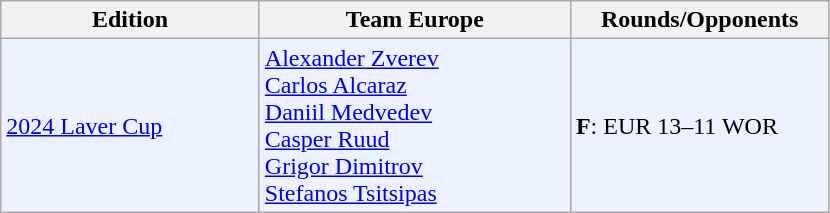<table class=wikitable>
<tr>
<th width=165>Edition</th>
<th width=200> Team Europe</th>
<th width=165>Rounds/Opponents</th>
</tr>
<tr bgcolor=#ECF2FF>
<td><a href='#'>2024 Laver Cup</a></td>
<td> <a href='#'>Alexander Zverev</a><br> <a href='#'>Carlos Alcaraz</a><br> <a href='#'>Daniil Medvedev</a><br> <a href='#'>Casper Ruud</a><br> <a href='#'>Grigor Dimitrov</a><br> <a href='#'>Stefanos Tsitsipas</a></td>
<td><strong> F</strong>:  EUR 13–11 WOR</td>
</tr>
</table>
